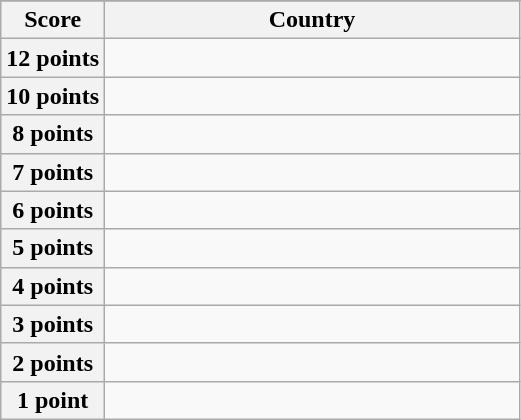<table class="wikitable">
<tr>
</tr>
<tr>
<th scope="col" width="20%">Score</th>
<th scope="col">Country</th>
</tr>
<tr>
<th scope="row">12 points</th>
<td></td>
</tr>
<tr>
<th scope="row">10 points</th>
<td></td>
</tr>
<tr>
<th scope="row">8 points</th>
<td></td>
</tr>
<tr>
<th scope="row">7 points</th>
<td></td>
</tr>
<tr>
<th scope="row">6 points</th>
<td></td>
</tr>
<tr>
<th scope="row">5 points</th>
<td></td>
</tr>
<tr>
<th scope="row">4 points</th>
<td></td>
</tr>
<tr>
<th scope="row">3 points</th>
<td></td>
</tr>
<tr>
<th scope="row">2 points</th>
<td></td>
</tr>
<tr>
<th scope="row">1 point</th>
<td></td>
</tr>
</table>
